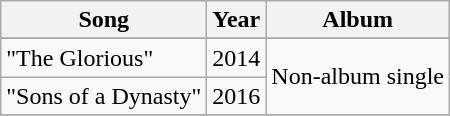<table class=wikitable>
<tr>
<th rowspan="1">Song</th>
<th rowspan="1">Year</th>
<th rowspan="1">Album</th>
</tr>
<tr>
</tr>
<tr>
<td>"The Glorious"</td>
<td rowspan="1">2014</td>
<td rowspan="2">Non-album single</td>
</tr>
<tr>
<td>"Sons of a Dynasty"</td>
<td rowspan="1">2016</td>
</tr>
<tr>
</tr>
</table>
